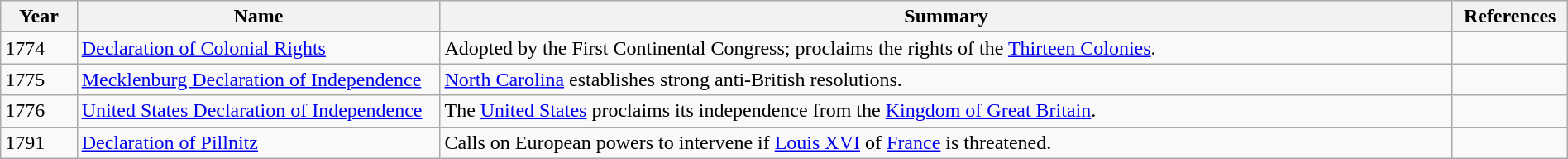<table class="sortable wikitable" style="width: 100%">
<tr>
<th width="4%">Year</th>
<th width="19%">Name</th>
<th width="53%" class="unsortable">Summary</th>
<th width="4%" class="unsortable">References</th>
</tr>
<tr>
<td>1774</td>
<td><a href='#'>Declaration of Colonial Rights</a> </td>
<td>Adopted by the First Continental Congress; proclaims the rights of the <a href='#'>Thirteen Colonies</a>.</td>
<td></td>
</tr>
<tr>
<td>1775</td>
<td><a href='#'>Mecklenburg Declaration of Independence</a></td>
<td><a href='#'>North Carolina</a> establishes strong anti-British resolutions.</td>
<td></td>
</tr>
<tr>
<td>1776</td>
<td><a href='#'>United States Declaration of Independence</a></td>
<td>The <a href='#'>United States</a> proclaims its independence from the <a href='#'>Kingdom of Great Britain</a>.</td>
<td></td>
</tr>
<tr>
<td>1791</td>
<td><a href='#'>Declaration of Pillnitz</a></td>
<td>Calls on European powers to intervene if <a href='#'>Louis XVI</a> of <a href='#'>France</a> is threatened.</td>
<td></td>
</tr>
</table>
